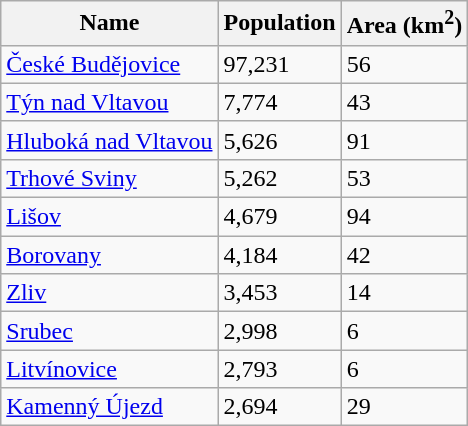<table class="wikitable sortable">
<tr>
<th>Name</th>
<th>Population</th>
<th>Area (km<sup>2</sup>)</th>
</tr>
<tr>
<td><a href='#'>České Budějovice</a></td>
<td>97,231</td>
<td>56</td>
</tr>
<tr>
<td><a href='#'>Týn nad Vltavou</a></td>
<td>7,774</td>
<td>43</td>
</tr>
<tr>
<td><a href='#'>Hluboká nad Vltavou</a></td>
<td>5,626</td>
<td>91</td>
</tr>
<tr>
<td><a href='#'>Trhové Sviny</a></td>
<td>5,262</td>
<td>53</td>
</tr>
<tr>
<td><a href='#'>Lišov</a></td>
<td>4,679</td>
<td>94</td>
</tr>
<tr>
<td><a href='#'>Borovany</a></td>
<td>4,184</td>
<td>42</td>
</tr>
<tr>
<td><a href='#'>Zliv</a></td>
<td>3,453</td>
<td>14</td>
</tr>
<tr>
<td><a href='#'>Srubec</a></td>
<td>2,998</td>
<td>6</td>
</tr>
<tr>
<td><a href='#'>Litvínovice</a></td>
<td>2,793</td>
<td>6</td>
</tr>
<tr>
<td><a href='#'>Kamenný Újezd</a></td>
<td>2,694</td>
<td>29</td>
</tr>
</table>
